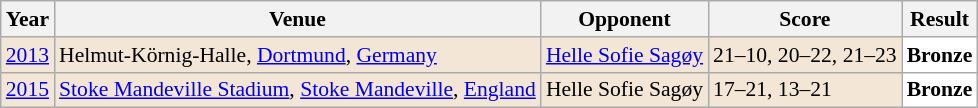<table class="sortable wikitable" style="font-size: 90%;">
<tr>
<th>Year</th>
<th>Venue</th>
<th>Opponent</th>
<th>Score</th>
<th>Result</th>
</tr>
<tr style="background:#F3E6D7">
<td align="center"><a href='#'>2013</a></td>
<td align="left">Helmut-Körnig-Halle, <a href='#'>Dortmund</a>, <a href='#'>Germany</a></td>
<td align="left"> <a href='#'>Helle Sofie Sagøy</a></td>
<td align="left">21–10, 20–22, 21–23</td>
<td style="text-align:left; background:white"> <strong>Bronze</strong></td>
</tr>
<tr style="background:#F3E6D7">
<td align="center"><a href='#'>2015</a></td>
<td align="left"><a href='#'>Stoke Mandeville Stadium</a>, <a href='#'>Stoke Mandeville</a>, <a href='#'>England</a></td>
<td align="left"> Helle Sofie Sagøy</td>
<td align="left">17–21, 13–21</td>
<td style="text-align:left; background:white"> <strong>Bronze</strong></td>
</tr>
</table>
